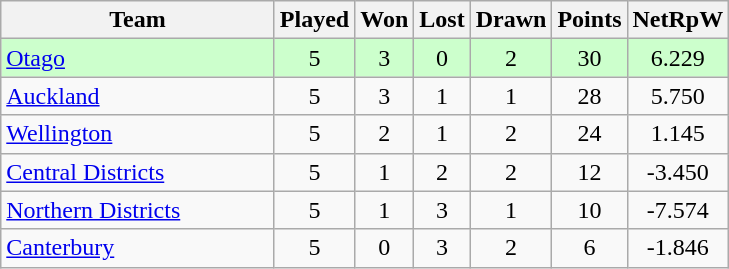<table class="wikitable" style="text-align:center;">
<tr>
<th width=175>Team</th>
<th style="width:30px;" abbr="Played">Played</th>
<th style="width:30px;" abbr="Won">Won</th>
<th style="width:30px;" abbr="Lost">Lost</th>
<th style="width:30px;" abbr="Drawn">Drawn</th>
<th style="width:30px;" abbr="Points">Points</th>
<th style="width:30px;" abbr="NetRpW">NetRpW</th>
</tr>
<tr style="background:#cfc">
<td style="text-align:left;"><a href='#'>Otago</a></td>
<td>5</td>
<td>3</td>
<td>0</td>
<td>2</td>
<td>30</td>
<td>6.229</td>
</tr>
<tr>
<td style="text-align:left;"><a href='#'>Auckland</a></td>
<td>5</td>
<td>3</td>
<td>1</td>
<td>1</td>
<td>28</td>
<td>5.750</td>
</tr>
<tr>
<td style="text-align:left;"><a href='#'>Wellington</a></td>
<td>5</td>
<td>2</td>
<td>1</td>
<td>2</td>
<td>24</td>
<td>1.145</td>
</tr>
<tr>
<td style="text-align:left;"><a href='#'>Central Districts</a></td>
<td>5</td>
<td>1</td>
<td>2</td>
<td>2</td>
<td>12</td>
<td>-3.450</td>
</tr>
<tr>
<td style="text-align:left;"><a href='#'>Northern Districts</a></td>
<td>5</td>
<td>1</td>
<td>3</td>
<td>1</td>
<td>10</td>
<td>-7.574</td>
</tr>
<tr>
<td style="text-align:left;"><a href='#'>Canterbury</a></td>
<td>5</td>
<td>0</td>
<td>3</td>
<td>2</td>
<td>6</td>
<td>-1.846</td>
</tr>
</table>
